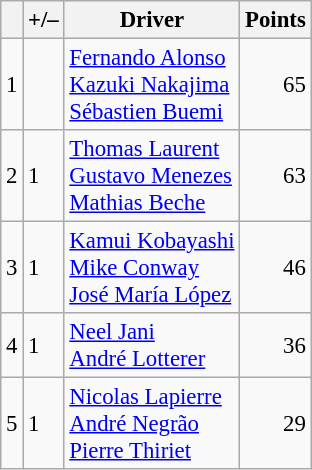<table class="wikitable" style="font-size: 95%;">
<tr>
<th scope="col"></th>
<th scope="col">+/–</th>
<th scope="col">Driver</th>
<th scope="col">Points</th>
</tr>
<tr>
<td align="center">1</td>
<td align="left"></td>
<td> <a href='#'>Fernando Alonso</a><br> <a href='#'>Kazuki Nakajima</a><br> <a href='#'>Sébastien Buemi</a></td>
<td align="right">65</td>
</tr>
<tr>
<td align="center">2</td>
<td align="left"> 1</td>
<td> <a href='#'>Thomas Laurent</a><br> <a href='#'>Gustavo Menezes</a><br> <a href='#'>Mathias Beche</a></td>
<td align="right">63</td>
</tr>
<tr>
<td align="center">3</td>
<td align="left"> 1</td>
<td> <a href='#'>Kamui Kobayashi</a><br> <a href='#'>Mike Conway</a><br> <a href='#'>José María López</a></td>
<td align="right">46</td>
</tr>
<tr>
<td align="center">4</td>
<td align="left"> 1</td>
<td> <a href='#'>Neel Jani</a><br> <a href='#'>André Lotterer</a></td>
<td align="right">36</td>
</tr>
<tr>
<td align="center">5</td>
<td align="left"> 1</td>
<td> <a href='#'>Nicolas Lapierre</a><br> <a href='#'>André Negrão</a><br> <a href='#'>Pierre Thiriet</a></td>
<td align="right">29</td>
</tr>
</table>
